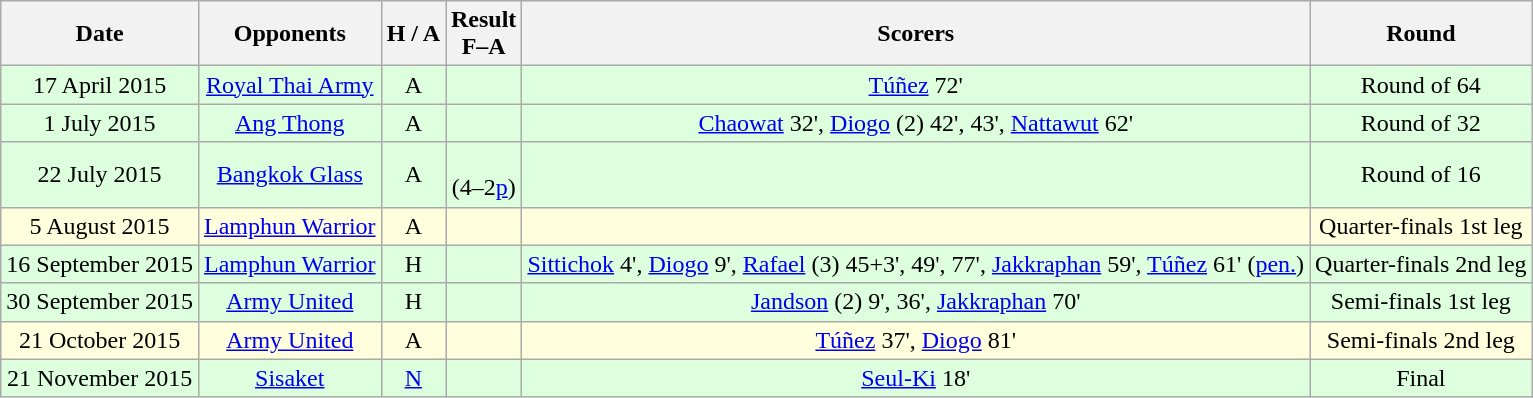<table class="wikitable" style="text-align:center">
<tr>
<th>Date</th>
<th>Opponents</th>
<th>H / A</th>
<th>Result<br>F–A</th>
<th>Scorers</th>
<th>Round</th>
</tr>
<tr bgcolor="#ddffdd">
<td>17 April 2015</td>
<td><a href='#'>Royal Thai Army</a></td>
<td>A</td>
<td><br></td>
<td><a href='#'>Túñez</a> 72'</td>
<td>Round of 64</td>
</tr>
<tr bgcolor="#ddffdd">
<td>1 July 2015</td>
<td><a href='#'>Ang Thong</a></td>
<td>A</td>
<td></td>
<td><a href='#'>Chaowat</a> 32', <a href='#'>Diogo</a> (2) 42', 43', <a href='#'>Nattawut</a> 62'</td>
<td>Round of 32</td>
</tr>
<tr bgcolor="#ddffdd">
<td>22 July 2015</td>
<td><a href='#'>Bangkok Glass</a></td>
<td>A</td>
<td> <br>(4–2<a href='#'>p</a>)<br></td>
<td></td>
<td>Round of 16</td>
</tr>
<tr bgcolor="#ffffdd">
<td>5 August 2015</td>
<td><a href='#'>Lamphun Warrior</a></td>
<td>A</td>
<td><br></td>
<td></td>
<td>Quarter-finals 1st leg</td>
</tr>
<tr bgcolor="#ddffdd">
<td>16 September 2015</td>
<td><a href='#'>Lamphun Warrior</a></td>
<td>H</td>
<td><br></td>
<td><a href='#'>Sittichok</a> 4', <a href='#'>Diogo</a> 9', <a href='#'>Rafael</a> (3) 45+3', 49', 77', <a href='#'>Jakkraphan</a> 59', <a href='#'>Túñez</a> 61' (<a href='#'>pen.</a>)</td>
<td>Quarter-finals 2nd leg</td>
</tr>
<tr bgcolor="#ddffdd">
<td>30 September 2015</td>
<td><a href='#'>Army United</a></td>
<td>H</td>
<td><br></td>
<td><a href='#'>Jandson</a> (2) 9', 36', <a href='#'>Jakkraphan</a> 70'</td>
<td>Semi-finals 1st leg</td>
</tr>
<tr bgcolor="#ffffdd">
<td>21 October 2015</td>
<td><a href='#'>Army United</a></td>
<td>A</td>
<td><br></td>
<td><a href='#'>Túñez</a> 37', <a href='#'>Diogo</a> 81'</td>
<td>Semi-finals 2nd leg</td>
</tr>
<tr bgcolor="#ddffdd">
<td>21 November 2015</td>
<td><a href='#'>Sisaket</a></td>
<td><a href='#'>N</a></td>
<td><br></td>
<td><a href='#'>Seul-Ki</a> 18'</td>
<td>Final</td>
</tr>
</table>
